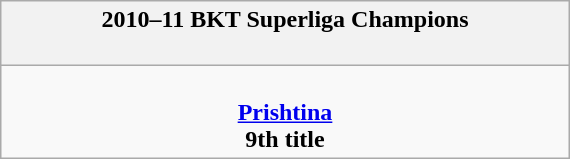<table class="wikitable" style="margin: 0 auto; width: 30%;">
<tr>
<th>2010–11 BKT Superliga Champions<br><br></th>
</tr>
<tr>
<td align=center><br><strong><a href='#'>Prishtina</a></strong><br><strong>9th title</strong></td>
</tr>
</table>
